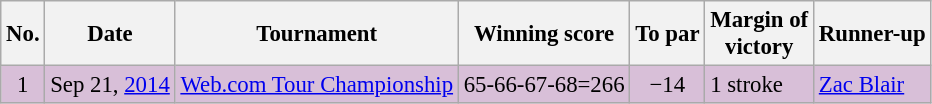<table class="wikitable" style="font-size:95%;">
<tr>
<th>No.</th>
<th>Date</th>
<th>Tournament</th>
<th>Winning score</th>
<th>To par</th>
<th>Margin of<br>victory</th>
<th>Runner-up</th>
</tr>
<tr style="background:#D8BFD8;">
<td align=center>1</td>
<td align=right>Sep 21, <a href='#'>2014</a></td>
<td><a href='#'>Web.com Tour Championship</a></td>
<td>65-66-67-68=266</td>
<td align=center>−14</td>
<td>1 stroke</td>
<td> <a href='#'>Zac Blair</a></td>
</tr>
</table>
